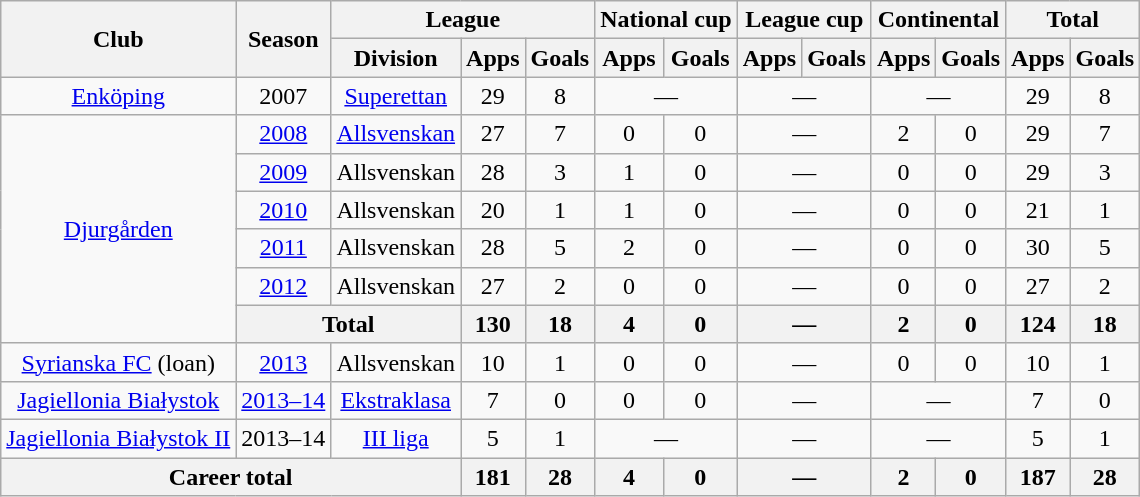<table class="wikitable" style="text-align: center;">
<tr>
<th rowspan="2">Club</th>
<th rowspan="2">Season</th>
<th colspan="3">League</th>
<th colspan=2>National cup</th>
<th colspan=2>League cup</th>
<th colspan=2>Continental</th>
<th colspan=2>Total</th>
</tr>
<tr>
<th>Division</th>
<th>Apps</th>
<th>Goals</th>
<th>Apps</th>
<th>Goals</th>
<th>Apps</th>
<th>Goals</th>
<th>Apps</th>
<th>Goals</th>
<th>Apps</th>
<th>Goals</th>
</tr>
<tr>
<td rowspan="1"><a href='#'>Enköping</a></td>
<td>2007</td>
<td><a href='#'>Superettan</a></td>
<td>29</td>
<td>8</td>
<td colspan="2">—</td>
<td colspan="2">—</td>
<td colspan="2">—</td>
<td>29</td>
<td>8</td>
</tr>
<tr>
<td rowspan="6"><a href='#'>Djurgården</a></td>
<td><a href='#'>2008</a></td>
<td><a href='#'>Allsvenskan</a></td>
<td>27</td>
<td>7</td>
<td>0</td>
<td>0</td>
<td colspan="2">—</td>
<td>2</td>
<td>0</td>
<td>29</td>
<td>7</td>
</tr>
<tr>
<td><a href='#'>2009</a></td>
<td>Allsvenskan</td>
<td>28</td>
<td>3</td>
<td>1</td>
<td>0</td>
<td colspan="2">—</td>
<td>0</td>
<td>0</td>
<td>29</td>
<td>3</td>
</tr>
<tr>
<td><a href='#'>2010</a></td>
<td>Allsvenskan</td>
<td>20</td>
<td>1</td>
<td>1</td>
<td>0</td>
<td colspan="2">—</td>
<td>0</td>
<td>0</td>
<td>21</td>
<td>1</td>
</tr>
<tr>
<td><a href='#'>2011</a></td>
<td>Allsvenskan</td>
<td>28</td>
<td>5</td>
<td>2</td>
<td>0</td>
<td colspan="2">—</td>
<td>0</td>
<td>0</td>
<td>30</td>
<td>5</td>
</tr>
<tr>
<td><a href='#'>2012</a></td>
<td>Allsvenskan</td>
<td>27</td>
<td>2</td>
<td>0</td>
<td>0</td>
<td colspan="2">—</td>
<td>0</td>
<td>0</td>
<td>27</td>
<td>2</td>
</tr>
<tr>
<th colspan=2>Total</th>
<th>130</th>
<th>18</th>
<th>4</th>
<th>0</th>
<th colspan="2">—</th>
<th>2</th>
<th>0</th>
<th>124</th>
<th>18</th>
</tr>
<tr>
<td rowspan="1"><a href='#'>Syrianska FC</a> (loan)</td>
<td><a href='#'>2013</a></td>
<td>Allsvenskan</td>
<td>10</td>
<td>1</td>
<td>0</td>
<td>0</td>
<td colspan="2">—</td>
<td>0</td>
<td>0</td>
<td>10</td>
<td>1</td>
</tr>
<tr>
<td rowspan="1"><a href='#'>Jagiellonia Białystok</a></td>
<td><a href='#'>2013–14</a></td>
<td><a href='#'>Ekstraklasa</a></td>
<td>7</td>
<td>0</td>
<td>0</td>
<td>0</td>
<td colspan="2">—</td>
<td colspan="2">—</td>
<td>7</td>
<td>0</td>
</tr>
<tr>
<td rowspan="1"><a href='#'>Jagiellonia Białystok II</a></td>
<td>2013–14</td>
<td><a href='#'>III liga</a></td>
<td>5</td>
<td>1</td>
<td colspan="2">—</td>
<td colspan="2">—</td>
<td colspan="2">—</td>
<td>5</td>
<td>1</td>
</tr>
<tr>
<th colspan="3">Career total</th>
<th>181</th>
<th>28</th>
<th>4</th>
<th>0</th>
<th colspan="2">—</th>
<th>2</th>
<th>0</th>
<th>187</th>
<th>28</th>
</tr>
</table>
